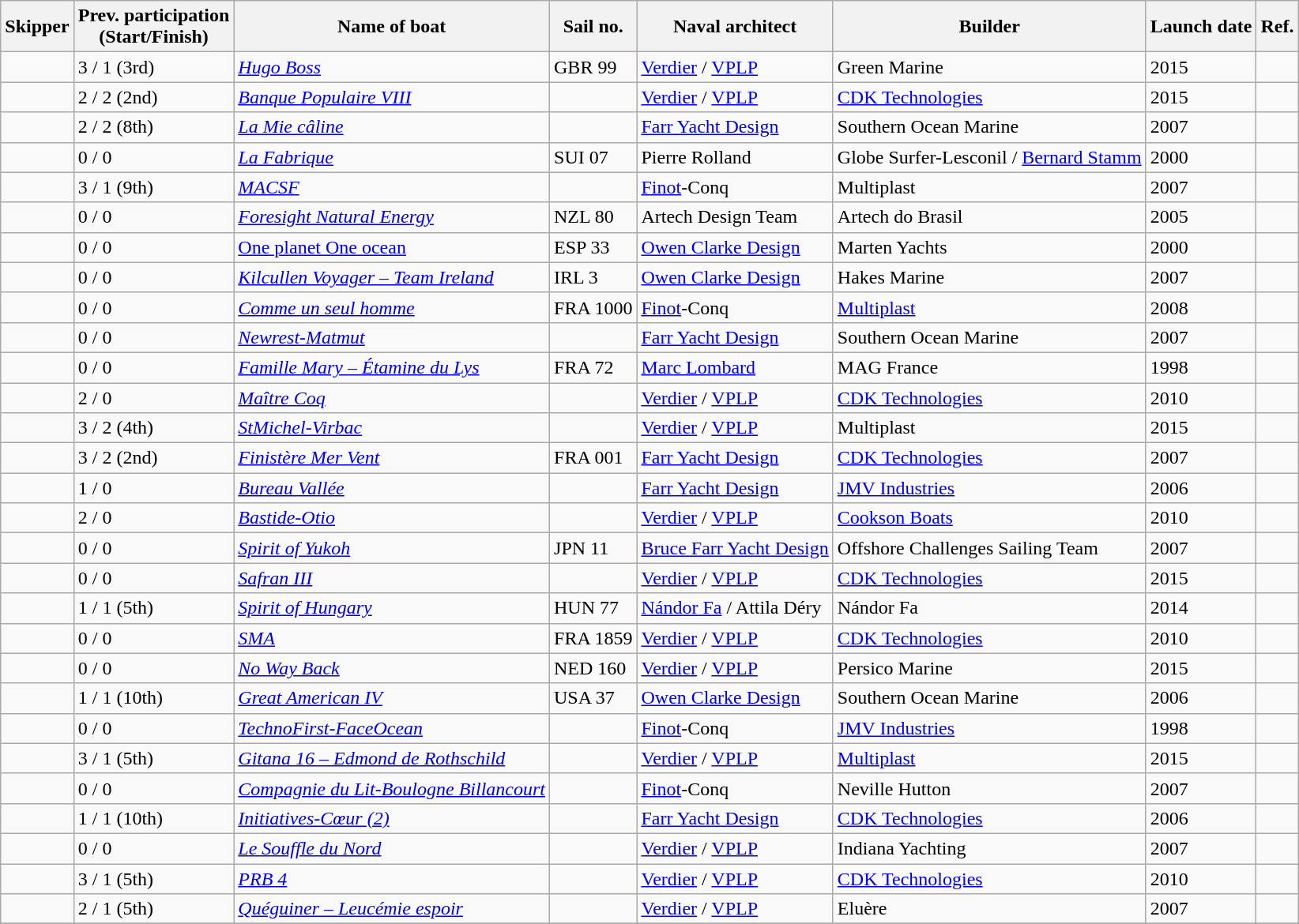<table class="sortable wikitable">
<tr>
<th>Skipper</th>
<th>Prev. participation<br>(Start/Finish)</th>
<th>Name of boat</th>
<th>Sail no.</th>
<th>Naval architect</th>
<th>Builder</th>
<th>Launch date</th>
<th>Ref.</th>
</tr>
<tr>
<td></td>
<td>3 / 1 (3rd)</td>
<td><em><a href='#'>Hugo Boss</a></em></td>
<td>GBR 99</td>
<td><a href='#'>Verdier</a> / <a href='#'>VPLP</a></td>
<td>Green Marine</td>
<td>2015</td>
<td></td>
</tr>
<tr>
<td></td>
<td>2 / 2 (2nd)</td>
<td><em><a href='#'>Banque Populaire VIII</a></em></td>
<td></td>
<td><a href='#'>Verdier</a> / <a href='#'>VPLP</a></td>
<td><a href='#'>CDK Technologies</a></td>
<td>2015</td>
<td></td>
</tr>
<tr>
<td></td>
<td>2 / 2 (8th)</td>
<td><em><a href='#'>La Mie câline</a></em></td>
<td></td>
<td><a href='#'>Farr Yacht Design</a></td>
<td>Southern Ocean Marine</td>
<td>2007</td>
<td></td>
</tr>
<tr>
<td></td>
<td>0 / 0</td>
<td><em><a href='#'>La Fabrique</a></em></td>
<td>SUI 07</td>
<td>Pierre Rolland</td>
<td>Globe Surfer-Lesconil / <a href='#'>Bernard Stamm</a></td>
<td>2000</td>
<td></td>
</tr>
<tr>
<td></td>
<td>3 / 1 (9th)</td>
<td><a href='#'><em>MACSF</em></a></td>
<td></td>
<td><a href='#'>Finot</a>-Conq</td>
<td>Multiplast</td>
<td>2007</td>
<td></td>
</tr>
<tr>
<td></td>
<td>0 / 0</td>
<td><em><a href='#'>Foresight Natural Energy</a></em></td>
<td>NZL 80</td>
<td>Artech Design Team</td>
<td>Artech do Brasil</td>
<td>2005</td>
<td></td>
</tr>
<tr>
<td></td>
<td>0 / 0</td>
<td><a href='#'>One planet One ocean</a></td>
<td>ESP 33</td>
<td><a href='#'>Owen Clarke Design</a></td>
<td>Marten Yachts</td>
<td>2000</td>
<td></td>
</tr>
<tr>
<td></td>
<td>0 / 0</td>
<td><em><a href='#'>Kilcullen Voyager – Team Ireland</a></em></td>
<td>IRL 3</td>
<td><a href='#'>Owen Clarke Design</a></td>
<td>Hakes Marine</td>
<td>2007</td>
<td></td>
</tr>
<tr>
<td></td>
<td>0 / 0</td>
<td><em><a href='#'>Comme un seul homme</a></em></td>
<td>FRA 1000</td>
<td><a href='#'>Finot</a>-Conq</td>
<td><a href='#'>Multiplast</a></td>
<td>2008</td>
<td></td>
</tr>
<tr>
<td></td>
<td>0 / 0</td>
<td><em><a href='#'>Newrest-Matmut</a></em></td>
<td></td>
<td><a href='#'>Farr Yacht Design</a></td>
<td>Southern Ocean Marine</td>
<td>2007</td>
<td></td>
</tr>
<tr>
<td></td>
<td>0 / 0</td>
<td><em><a href='#'>Famille Mary – Étamine du Lys</a></em></td>
<td>FRA 72</td>
<td><a href='#'>Marc Lombard</a></td>
<td>MAG France</td>
<td>1998</td>
<td></td>
</tr>
<tr>
<td></td>
<td>2 / 0</td>
<td><em><a href='#'>Maître Coq</a></em></td>
<td></td>
<td><a href='#'>Verdier</a> / <a href='#'>VPLP</a></td>
<td><a href='#'>CDK Technologies</a></td>
<td>2010</td>
<td></td>
</tr>
<tr>
<td></td>
<td>3 / 2 (4th)</td>
<td><em><a href='#'>StMichel-Virbac</a></em></td>
<td></td>
<td><a href='#'>Verdier</a> / <a href='#'>VPLP</a></td>
<td>Multiplast</td>
<td>2015</td>
<td></td>
</tr>
<tr>
<td></td>
<td>3 / 2 (2nd)</td>
<td><a href='#'><em>Finistère Mer Vent</em></a></td>
<td>FRA 001</td>
<td><a href='#'>Farr Yacht Design</a></td>
<td><a href='#'>CDK Technologies</a></td>
<td>2007</td>
<td></td>
</tr>
<tr>
<td></td>
<td>1 / 0</td>
<td><em><a href='#'>Bureau Vallée</a></em></td>
<td></td>
<td><a href='#'>Farr Yacht Design</a></td>
<td><a href='#'>JMV Industries</a></td>
<td>2006</td>
<td></td>
</tr>
<tr>
<td></td>
<td>2 / 0</td>
<td><em><a href='#'>Bastide-Otio</a></em></td>
<td></td>
<td><a href='#'>Verdier</a> / <a href='#'>VPLP</a></td>
<td><a href='#'>Cookson Boats</a></td>
<td>2010</td>
<td></td>
</tr>
<tr>
<td></td>
<td>0 / 0</td>
<td><em><a href='#'>Spirit of Yukoh</a></em></td>
<td>JPN 11</td>
<td><a href='#'>Bruce Farr Yacht Design</a></td>
<td>Offshore Challenges Sailing Team</td>
<td>2007</td>
<td></td>
</tr>
<tr>
<td></td>
<td>0 / 0</td>
<td><em><a href='#'>Safran III</a></em></td>
<td></td>
<td><a href='#'>Verdier</a> / <a href='#'>VPLP</a></td>
<td><a href='#'>CDK Technologies</a></td>
<td>2015</td>
<td></td>
</tr>
<tr>
<td></td>
<td>1 / 1 (5th)</td>
<td><em><a href='#'>Spirit of Hungary</a></em></td>
<td>HUN 77</td>
<td><a href='#'>Nándor Fa</a> / Attila Déry</td>
<td>Nándor Fa</td>
<td>2014</td>
<td></td>
</tr>
<tr>
<td></td>
<td>0 / 0</td>
<td><em><a href='#'>SMA</a></em></td>
<td>FRA 1859</td>
<td><a href='#'>Verdier</a> / <a href='#'>VPLP</a></td>
<td><a href='#'>CDK Technologies</a></td>
<td>2010</td>
<td></td>
</tr>
<tr>
<td></td>
<td>0 / 0</td>
<td><em><a href='#'>No Way Back</a></em></td>
<td>NED 160</td>
<td><a href='#'>Verdier</a> / <a href='#'>VPLP</a></td>
<td>Persico Marine</td>
<td>2015</td>
<td></td>
</tr>
<tr>
<td></td>
<td>1 / 1 (10th)</td>
<td><em><a href='#'>Great American IV</a></em></td>
<td>USA 37</td>
<td><a href='#'>Owen Clarke Design</a></td>
<td>Southern Ocean Marine</td>
<td>2006</td>
<td></td>
</tr>
<tr>
<td></td>
<td>0 / 0</td>
<td><em><a href='#'>TechnoFirst-FaceOcean</a></em></td>
<td></td>
<td><a href='#'>Finot</a>-Conq</td>
<td><a href='#'>JMV Industries</a></td>
<td>1998</td>
<td></td>
</tr>
<tr>
<td></td>
<td>3 / 1 (5th)</td>
<td><em><a href='#'>Gitana 16 – Edmond de Rothschild</a></em></td>
<td></td>
<td><a href='#'>Verdier</a> / <a href='#'>VPLP</a></td>
<td><a href='#'>Multiplast</a></td>
<td>2015</td>
<td></td>
</tr>
<tr>
<td></td>
<td>0 / 0</td>
<td><em><a href='#'>Compagnie du Lit-Boulogne Billancourt</a></em></td>
<td></td>
<td><a href='#'>Finot</a>-Conq</td>
<td>Neville Hutton</td>
<td>2007</td>
<td></td>
</tr>
<tr>
<td></td>
<td>1 / 1 (10th)</td>
<td><em><a href='#'>Initiatives-Cœur (2)</a></em></td>
<td></td>
<td><a href='#'>Farr Yacht Design</a></td>
<td><a href='#'>CDK Technologies</a></td>
<td>2006</td>
<td></td>
</tr>
<tr>
<td></td>
<td>0 / 0</td>
<td><em><a href='#'>Le Souffle du Nord</a></em></td>
<td></td>
<td><a href='#'>Verdier</a> / <a href='#'>VPLP</a></td>
<td>Indiana Yachting</td>
<td>2007</td>
<td></td>
</tr>
<tr>
<td></td>
<td>3 / 1 (5th)</td>
<td><em><a href='#'>PRB 4</a></em></td>
<td></td>
<td><a href='#'>Verdier</a> / <a href='#'>VPLP</a></td>
<td><a href='#'>CDK Technologies</a></td>
<td>2010</td>
<td></td>
</tr>
<tr>
<td></td>
<td>2 / 1 (5th)</td>
<td><em><a href='#'>Quéguiner – Leucémie espoir</a></em></td>
<td></td>
<td><a href='#'>Verdier</a> / <a href='#'>VPLP</a></td>
<td>Eluère</td>
<td>2007</td>
<td></td>
</tr>
<tr>
</tr>
</table>
